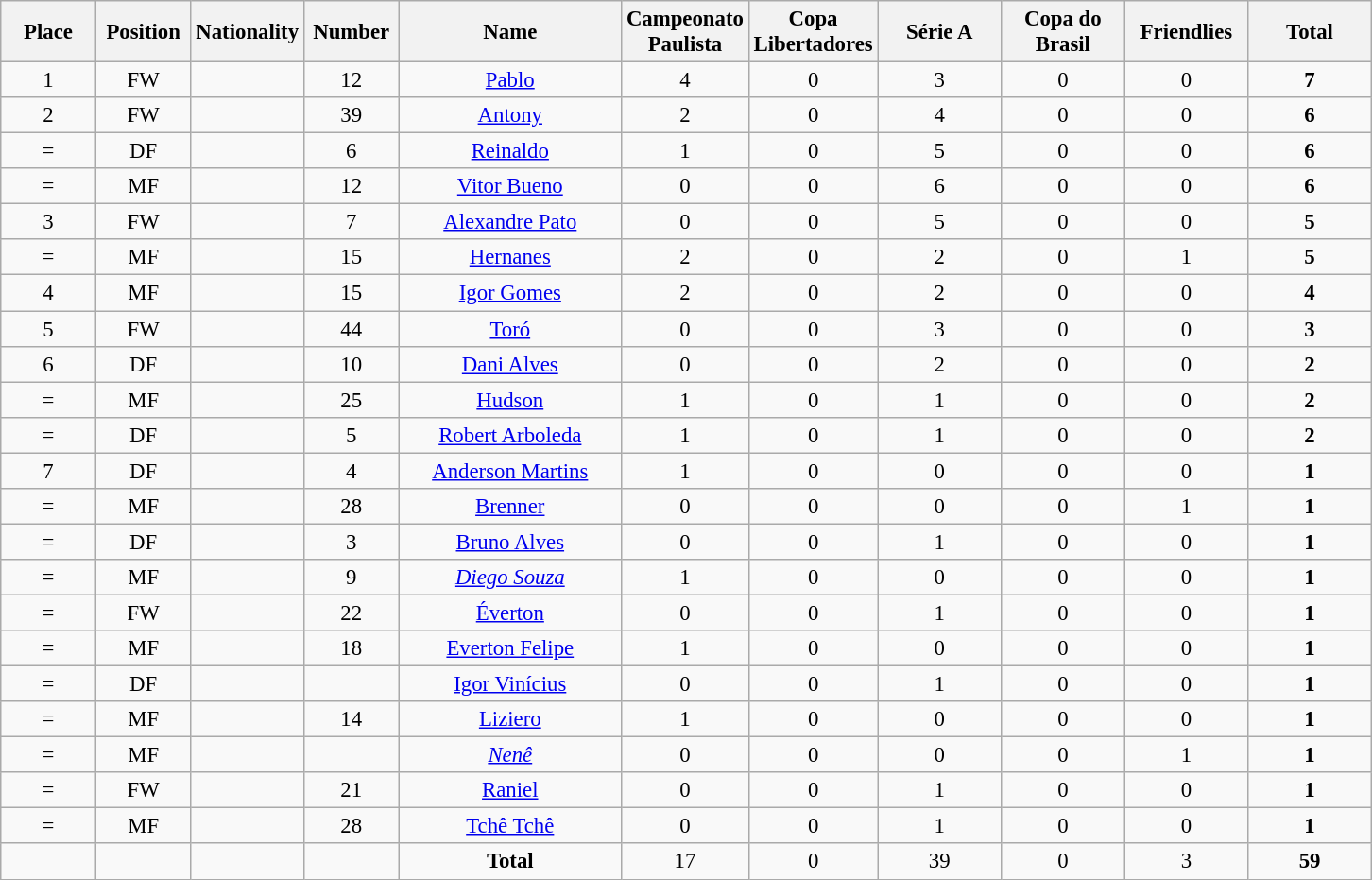<table class="wikitable" style="font-size: 95%; text-align: center;">
<tr>
<th width=60>Place</th>
<th width=60>Position</th>
<th width=60>Nationality</th>
<th width=60>Number</th>
<th width=150>Name</th>
<th width=80>Campeonato Paulista</th>
<th width=80>Copa Libertadores</th>
<th width=80>Série A</th>
<th width=80>Copa do Brasil</th>
<th width=80>Friendlies</th>
<th width=80><strong>Total</strong></th>
</tr>
<tr>
<td>1</td>
<td>FW</td>
<td></td>
<td>12</td>
<td><a href='#'>Pablo</a></td>
<td>4</td>
<td>0</td>
<td>3</td>
<td>0</td>
<td>0</td>
<td><strong>7</strong></td>
</tr>
<tr>
<td>2</td>
<td>FW</td>
<td></td>
<td>39</td>
<td><a href='#'>Antony</a></td>
<td>2</td>
<td>0</td>
<td>4</td>
<td>0</td>
<td>0</td>
<td><strong>6</strong></td>
</tr>
<tr>
<td>=</td>
<td>DF</td>
<td></td>
<td>6</td>
<td><a href='#'>Reinaldo</a></td>
<td>1</td>
<td>0</td>
<td>5</td>
<td>0</td>
<td>0</td>
<td><strong>6</strong></td>
</tr>
<tr>
<td>=</td>
<td>MF</td>
<td></td>
<td>12</td>
<td><a href='#'>Vitor Bueno</a></td>
<td>0</td>
<td>0</td>
<td>6</td>
<td>0</td>
<td>0</td>
<td><strong>6</strong></td>
</tr>
<tr>
<td>3</td>
<td>FW</td>
<td></td>
<td>7</td>
<td><a href='#'>Alexandre Pato</a></td>
<td>0</td>
<td>0</td>
<td>5</td>
<td>0</td>
<td>0</td>
<td><strong>5</strong></td>
</tr>
<tr>
<td>=</td>
<td>MF</td>
<td></td>
<td>15</td>
<td><a href='#'>Hernanes</a></td>
<td>2</td>
<td>0</td>
<td>2</td>
<td>0</td>
<td>1</td>
<td><strong>5</strong></td>
</tr>
<tr>
<td>4</td>
<td>MF</td>
<td></td>
<td>15</td>
<td><a href='#'>Igor Gomes</a></td>
<td>2</td>
<td>0</td>
<td>2</td>
<td>0</td>
<td>0</td>
<td><strong>4</strong></td>
</tr>
<tr>
<td>5</td>
<td>FW</td>
<td></td>
<td>44</td>
<td><a href='#'>Toró</a></td>
<td>0</td>
<td>0</td>
<td>3</td>
<td>0</td>
<td>0</td>
<td><strong>3</strong></td>
</tr>
<tr>
<td>6</td>
<td>DF</td>
<td></td>
<td>10</td>
<td><a href='#'>Dani Alves</a></td>
<td>0</td>
<td>0</td>
<td>2</td>
<td>0</td>
<td>0</td>
<td><strong>2</strong></td>
</tr>
<tr>
<td>=</td>
<td>MF</td>
<td></td>
<td>25</td>
<td><a href='#'>Hudson</a></td>
<td>1</td>
<td>0</td>
<td>1</td>
<td>0</td>
<td>0</td>
<td><strong>2</strong></td>
</tr>
<tr>
<td>=</td>
<td>DF</td>
<td></td>
<td>5</td>
<td><a href='#'>Robert Arboleda</a></td>
<td>1</td>
<td>0</td>
<td>1</td>
<td>0</td>
<td>0</td>
<td><strong>2</strong></td>
</tr>
<tr>
<td>7</td>
<td>DF</td>
<td></td>
<td>4</td>
<td><a href='#'>Anderson Martins</a></td>
<td>1</td>
<td>0</td>
<td>0</td>
<td>0</td>
<td>0</td>
<td><strong>1</strong></td>
</tr>
<tr>
<td>=</td>
<td>MF</td>
<td></td>
<td>28</td>
<td><a href='#'>Brenner</a></td>
<td>0</td>
<td>0</td>
<td>0</td>
<td>0</td>
<td>1</td>
<td><strong>1</strong></td>
</tr>
<tr>
<td>=</td>
<td>DF</td>
<td></td>
<td>3</td>
<td><a href='#'>Bruno Alves</a></td>
<td>0</td>
<td>0</td>
<td>1</td>
<td>0</td>
<td>0</td>
<td><strong>1</strong></td>
</tr>
<tr>
<td>=</td>
<td>MF</td>
<td></td>
<td>9</td>
<td><em><a href='#'>Diego Souza</a></em></td>
<td>1</td>
<td>0</td>
<td>0</td>
<td>0</td>
<td>0</td>
<td><strong>1</strong></td>
</tr>
<tr>
<td>=</td>
<td>FW</td>
<td></td>
<td>22</td>
<td><a href='#'>Éverton</a></td>
<td>0</td>
<td>0</td>
<td>1</td>
<td>0</td>
<td>0</td>
<td><strong>1</strong></td>
</tr>
<tr>
<td>=</td>
<td>MF</td>
<td></td>
<td>18</td>
<td><a href='#'>Everton Felipe</a></td>
<td>1</td>
<td>0</td>
<td>0</td>
<td>0</td>
<td>0</td>
<td><strong>1</strong></td>
</tr>
<tr>
<td>=</td>
<td>DF</td>
<td></td>
<td></td>
<td><a href='#'>Igor Vinícius</a></td>
<td>0</td>
<td>0</td>
<td>1</td>
<td>0</td>
<td>0</td>
<td><strong>1</strong></td>
</tr>
<tr>
<td>=</td>
<td>MF</td>
<td></td>
<td>14</td>
<td><a href='#'>Liziero</a></td>
<td>1</td>
<td>0</td>
<td>0</td>
<td>0</td>
<td>0</td>
<td><strong>1</strong></td>
</tr>
<tr>
<td>=</td>
<td>MF</td>
<td></td>
<td></td>
<td><em><a href='#'>Nenê</a></em></td>
<td>0</td>
<td>0</td>
<td>0</td>
<td>0</td>
<td>1</td>
<td><strong>1</strong></td>
</tr>
<tr>
<td>=</td>
<td>FW</td>
<td></td>
<td>21</td>
<td><a href='#'>Raniel</a></td>
<td>0</td>
<td>0</td>
<td>1</td>
<td>0</td>
<td>0</td>
<td><strong>1</strong></td>
</tr>
<tr>
<td>=</td>
<td>MF</td>
<td></td>
<td>28</td>
<td><a href='#'>Tchê Tchê</a></td>
<td>0</td>
<td>0</td>
<td>1</td>
<td>0</td>
<td>0</td>
<td><strong>1</strong></td>
</tr>
<tr>
<td></td>
<td></td>
<td></td>
<td></td>
<td><strong>Total</strong></td>
<td>17</td>
<td>0</td>
<td>39</td>
<td>0</td>
<td>3</td>
<td><strong>59</strong></td>
</tr>
</table>
